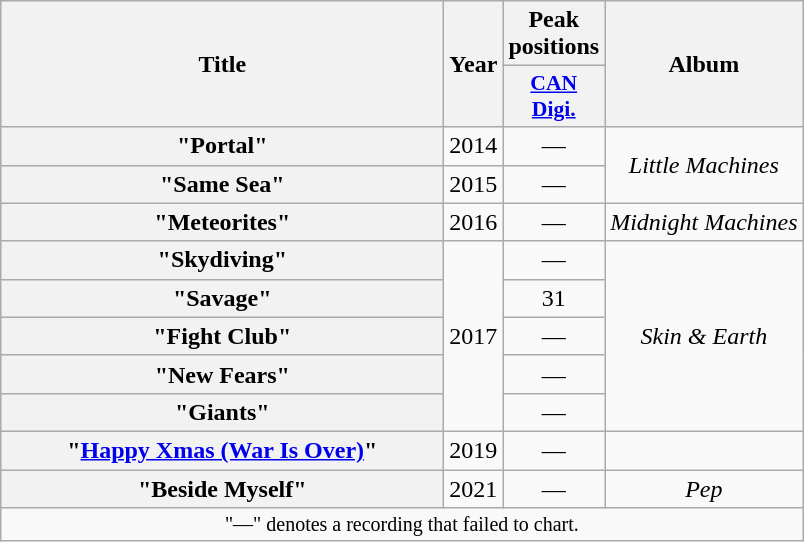<table class="wikitable plainrowheaders" style="text-align:center;">
<tr>
<th scope="col" rowspan="2" style="width:18em;">Title</th>
<th scope="col" rowspan="2">Year</th>
<th scope="col">Peak positions</th>
<th scope="col" rowspan="2">Album</th>
</tr>
<tr>
<th scope="col" style="width:3em;font-size:90%;"><a href='#'>CAN Digi.</a><br></th>
</tr>
<tr>
<th scope="row">"Portal"</th>
<td>2014</td>
<td>—</td>
<td rowspan="2"><em>Little Machines</em></td>
</tr>
<tr>
<th scope="row">"Same Sea" </th>
<td>2015</td>
<td>—</td>
</tr>
<tr>
<th scope="row">"Meteorites"</th>
<td>2016</td>
<td>—</td>
<td><em>Midnight Machines</em></td>
</tr>
<tr>
<th scope="row">"Skydiving"</th>
<td rowspan="5">2017</td>
<td>—</td>
<td rowspan="5"><em>Skin & Earth</em></td>
</tr>
<tr>
<th scope="row">"Savage"</th>
<td>31</td>
</tr>
<tr>
<th scope="row">"Fight Club"</th>
<td>—</td>
</tr>
<tr>
<th scope="row">"New Fears"</th>
<td>—</td>
</tr>
<tr>
<th scope="row">"Giants" </th>
<td>—</td>
</tr>
<tr>
<th scope="row">"<a href='#'>Happy Xmas (War Is Over)</a>"</th>
<td>2019</td>
<td>—</td>
<td></td>
</tr>
<tr>
<th scope="row">"Beside Myself"</th>
<td>2021</td>
<td>—</td>
<td><em>Pep</em></td>
</tr>
<tr>
<td colspan="4" style="font-size:smaller;">"—" denotes a recording that failed to chart.</td>
</tr>
</table>
